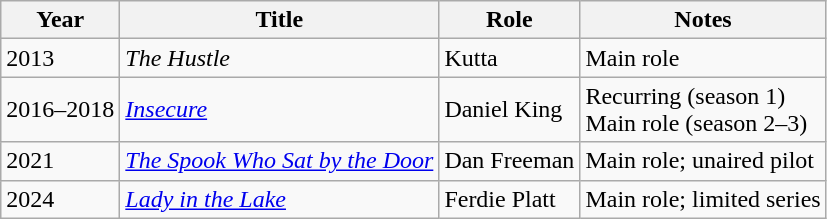<table class="wikitable">
<tr>
<th>Year</th>
<th>Title</th>
<th>Role</th>
<th>Notes</th>
</tr>
<tr>
<td>2013</td>
<td><em>The Hustle</em></td>
<td>Kutta</td>
<td>Main role</td>
</tr>
<tr>
<td>2016–2018</td>
<td><em><a href='#'>Insecure</a></em></td>
<td>Daniel King</td>
<td>Recurring (season 1)<br>Main role (season 2–3)</td>
</tr>
<tr>
<td>2021</td>
<td><em><a href='#'>The Spook Who Sat by the Door</a></em></td>
<td>Dan Freeman</td>
<td>Main role; unaired pilot</td>
</tr>
<tr>
<td>2024</td>
<td><em><a href='#'>Lady in the Lake</a></em></td>
<td>Ferdie Platt</td>
<td>Main role; limited series</td>
</tr>
</table>
